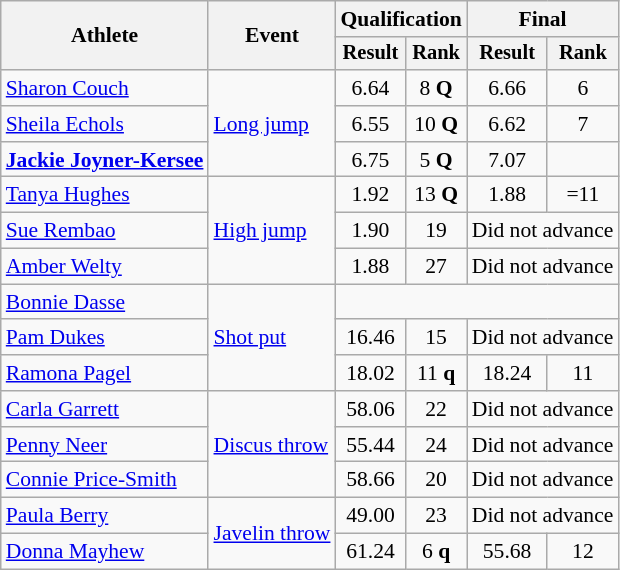<table class=wikitable style=font-size:90%;text-align:center>
<tr>
<th rowspan=2>Athlete</th>
<th rowspan=2>Event</th>
<th colspan=2>Qualification</th>
<th colspan=2>Final</th>
</tr>
<tr style=font-size:95%>
<th>Result</th>
<th>Rank</th>
<th>Result</th>
<th>Rank</th>
</tr>
<tr>
<td align=left><a href='#'>Sharon Couch</a></td>
<td align=left rowspan=3><a href='#'>Long jump</a></td>
<td>6.64</td>
<td>8 <strong>Q</strong></td>
<td>6.66</td>
<td>6</td>
</tr>
<tr>
<td align=left><a href='#'>Sheila Echols</a></td>
<td>6.55</td>
<td>10 <strong>Q</strong></td>
<td>6.62</td>
<td>7</td>
</tr>
<tr>
<td align=left><strong><a href='#'>Jackie Joyner-Kersee</a></strong></td>
<td>6.75</td>
<td>5 <strong>Q</strong></td>
<td>7.07</td>
<td></td>
</tr>
<tr>
<td align=left><a href='#'>Tanya Hughes</a></td>
<td align=left rowspan=3><a href='#'>High jump</a></td>
<td>1.92</td>
<td>13 <strong>Q</strong></td>
<td>1.88</td>
<td>=11</td>
</tr>
<tr>
<td align=left><a href='#'>Sue Rembao</a></td>
<td>1.90</td>
<td>19</td>
<td colspan=2>Did not advance</td>
</tr>
<tr>
<td align=left><a href='#'>Amber Welty</a></td>
<td>1.88</td>
<td>27</td>
<td colspan=2>Did not advance</td>
</tr>
<tr>
<td align=left><a href='#'>Bonnie Dasse</a></td>
<td align=left rowspan=3><a href='#'>Shot put</a></td>
<td colspan=4></td>
</tr>
<tr>
<td align=left><a href='#'>Pam Dukes</a></td>
<td>16.46</td>
<td>15</td>
<td colspan=2>Did not advance</td>
</tr>
<tr>
<td align=left><a href='#'>Ramona Pagel</a></td>
<td>18.02</td>
<td>11 <strong>q</strong></td>
<td>18.24</td>
<td>11</td>
</tr>
<tr>
<td align=left><a href='#'>Carla Garrett</a></td>
<td align=left rowspan=3><a href='#'>Discus throw</a></td>
<td>58.06</td>
<td>22</td>
<td colspan=2>Did not advance</td>
</tr>
<tr>
<td align=left><a href='#'>Penny Neer</a></td>
<td>55.44</td>
<td>24</td>
<td colspan=2>Did not advance</td>
</tr>
<tr>
<td align=left><a href='#'>Connie Price-Smith</a></td>
<td>58.66</td>
<td>20</td>
<td colspan=2>Did not advance</td>
</tr>
<tr>
<td align=left><a href='#'>Paula Berry</a></td>
<td align=left rowspan=2><a href='#'>Javelin throw</a></td>
<td>49.00</td>
<td>23</td>
<td colspan=2>Did not advance</td>
</tr>
<tr>
<td align=left><a href='#'>Donna Mayhew</a></td>
<td>61.24</td>
<td>6 <strong>q</strong></td>
<td>55.68</td>
<td>12</td>
</tr>
</table>
